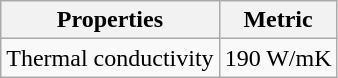<table class="wikitable">
<tr>
<th>Properties</th>
<th>Metric</th>
</tr>
<tr>
<td>Thermal conductivity</td>
<td>190 W/mK</td>
</tr>
</table>
